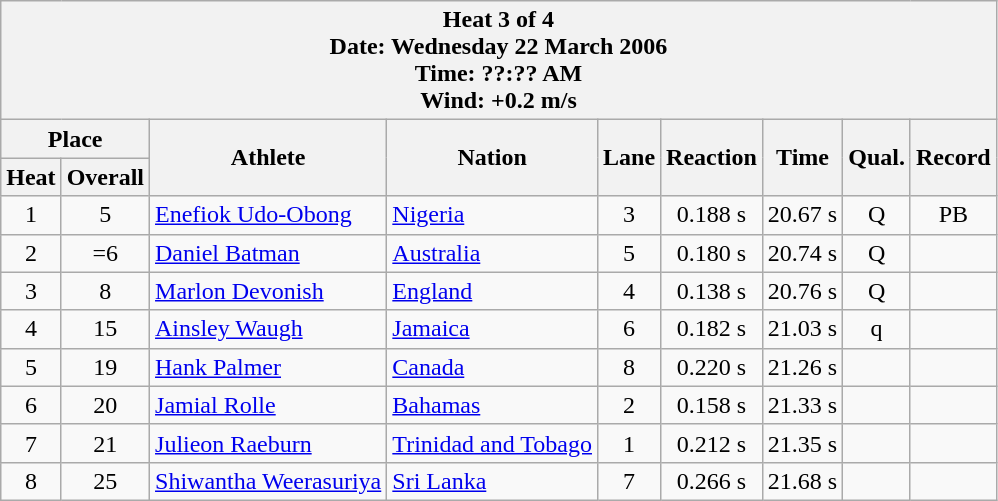<table class="wikitable">
<tr>
<th colspan=9>Heat 3 of 4 <br> Date: Wednesday 22 March 2006 <br> Time: ??:?? AM <br> Wind: +0.2 m/s</th>
</tr>
<tr>
<th colspan=2>Place</th>
<th rowspan=2>Athlete</th>
<th rowspan=2>Nation</th>
<th rowspan=2>Lane</th>
<th rowspan=2>Reaction</th>
<th rowspan=2>Time</th>
<th rowspan=2>Qual.</th>
<th rowspan=2>Record</th>
</tr>
<tr>
<th>Heat</th>
<th>Overall</th>
</tr>
<tr>
<td align="center">1</td>
<td align="center">5</td>
<td align="left"><a href='#'>Enefiok Udo-Obong</a></td>
<td align="left"> <a href='#'>Nigeria</a></td>
<td align="center">3</td>
<td align="center">0.188 s</td>
<td align="center">20.67 s</td>
<td align="center">Q</td>
<td align="center">PB</td>
</tr>
<tr>
<td align="center">2</td>
<td align="center">=6</td>
<td align="left"><a href='#'>Daniel Batman</a></td>
<td align="left"> <a href='#'>Australia</a></td>
<td align="center">5</td>
<td align="center">0.180 s</td>
<td align="center">20.74 s</td>
<td align="center">Q</td>
<td align="center"></td>
</tr>
<tr>
<td align="center">3</td>
<td align="center">8</td>
<td align="left"><a href='#'>Marlon Devonish</a></td>
<td align="left"> <a href='#'>England</a></td>
<td align="center">4</td>
<td align="center">0.138 s</td>
<td align="center">20.76 s</td>
<td align="center">Q</td>
<td align="center"></td>
</tr>
<tr>
<td align="center">4</td>
<td align="center">15</td>
<td align="left"><a href='#'>Ainsley Waugh</a></td>
<td align="left"> <a href='#'>Jamaica</a></td>
<td align="center">6</td>
<td align="center">0.182 s</td>
<td align="center">21.03 s</td>
<td align="center">q</td>
<td align="center"></td>
</tr>
<tr>
<td align="center">5</td>
<td align="center">19</td>
<td align="left"><a href='#'>Hank Palmer</a></td>
<td align="left"> <a href='#'>Canada</a></td>
<td align="center">8</td>
<td align="center">0.220 s</td>
<td align="center">21.26 s</td>
<td align="center"></td>
<td align="center"></td>
</tr>
<tr>
<td align="center">6</td>
<td align="center">20</td>
<td align="left"><a href='#'>Jamial Rolle</a></td>
<td align="left"> <a href='#'>Bahamas</a></td>
<td align="center">2</td>
<td align="center">0.158 s</td>
<td align="center">21.33 s</td>
<td align="center"></td>
<td align="center"></td>
</tr>
<tr>
<td align="center">7</td>
<td align="center">21</td>
<td align="left"><a href='#'>Julieon Raeburn</a></td>
<td align="left"> <a href='#'>Trinidad and Tobago</a></td>
<td align="center">1</td>
<td align="center">0.212 s</td>
<td align="center">21.35 s</td>
<td align="center"></td>
<td align="center"></td>
</tr>
<tr>
<td align="center">8</td>
<td align="center">25</td>
<td align="left"><a href='#'>Shiwantha Weerasuriya</a></td>
<td align="left"> <a href='#'>Sri Lanka</a></td>
<td align="center">7</td>
<td align="center">0.266 s</td>
<td align="center">21.68 s</td>
<td align="center"></td>
<td align="center"></td>
</tr>
</table>
